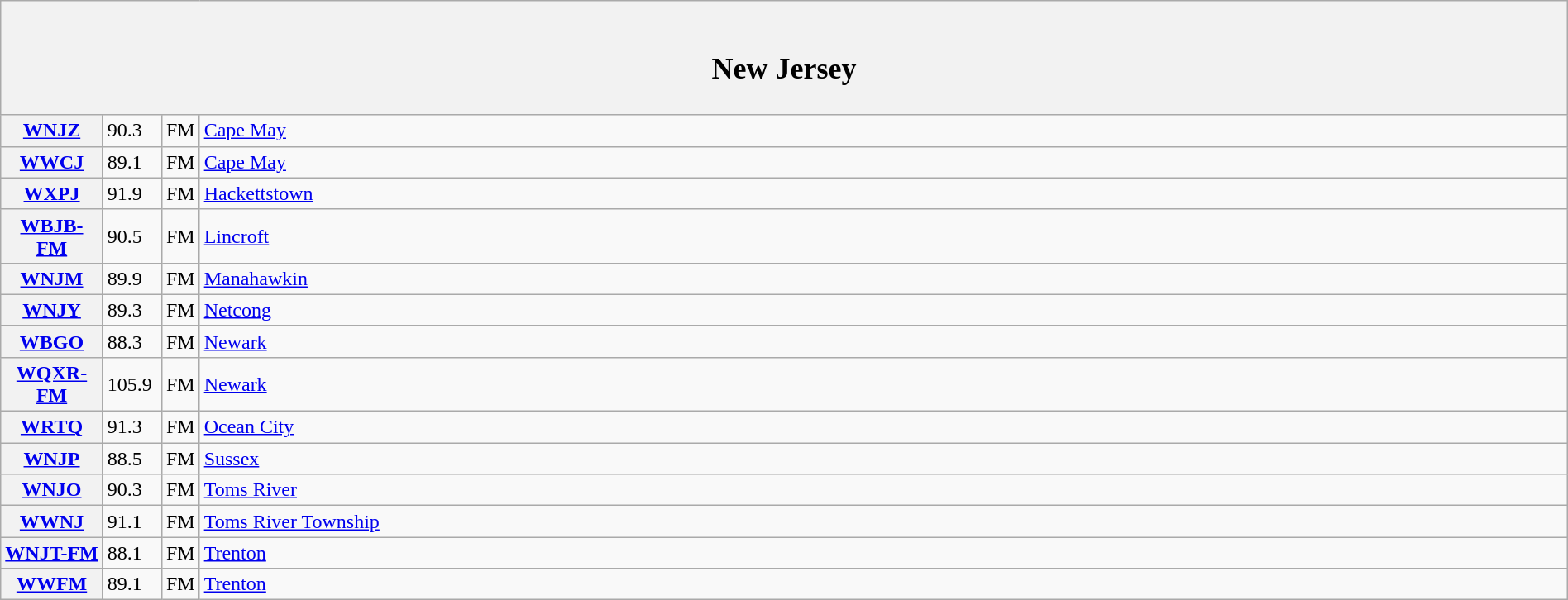<table class="wikitable mw-collapsible" style="width:100%">
<tr>
<th scope="col" colspan="4"><br><h2>New Jersey</h2></th>
</tr>
<tr>
<th scope="row" style="width: 75px;"><a href='#'>WNJZ</a></th>
<td style="width: 40px;">90.3</td>
<td style="width: 21px;">FM</td>
<td><a href='#'>Cape May</a></td>
</tr>
<tr>
<th scope="row"><a href='#'>WWCJ</a></th>
<td>89.1</td>
<td>FM</td>
<td><a href='#'>Cape May</a></td>
</tr>
<tr>
<th scope="row"><a href='#'>WXPJ</a></th>
<td>91.9</td>
<td>FM</td>
<td><a href='#'>Hackettstown</a></td>
</tr>
<tr>
<th scope="row"><a href='#'>WBJB-FM</a></th>
<td>90.5</td>
<td>FM</td>
<td><a href='#'>Lincroft</a></td>
</tr>
<tr>
<th scope="row"><a href='#'>WNJM</a></th>
<td>89.9</td>
<td>FM</td>
<td><a href='#'>Manahawkin</a></td>
</tr>
<tr>
<th scope="row"><a href='#'>WNJY</a></th>
<td>89.3</td>
<td>FM</td>
<td><a href='#'>Netcong</a></td>
</tr>
<tr>
<th scope="row"><a href='#'>WBGO</a></th>
<td>88.3</td>
<td>FM</td>
<td><a href='#'>Newark</a></td>
</tr>
<tr>
<th scope="row"><a href='#'>WQXR-FM</a></th>
<td>105.9</td>
<td>FM</td>
<td><a href='#'>Newark</a></td>
</tr>
<tr>
<th scope="row"><a href='#'>WRTQ</a></th>
<td>91.3</td>
<td>FM</td>
<td><a href='#'>Ocean City</a></td>
</tr>
<tr>
<th scope="row"><a href='#'>WNJP</a></th>
<td>88.5</td>
<td>FM</td>
<td><a href='#'>Sussex</a></td>
</tr>
<tr>
<th scope="row"><a href='#'>WNJO</a></th>
<td>90.3</td>
<td>FM</td>
<td><a href='#'>Toms River</a></td>
</tr>
<tr>
<th scope="row"><a href='#'>WWNJ</a></th>
<td>91.1</td>
<td>FM</td>
<td><a href='#'>Toms River Township</a></td>
</tr>
<tr>
<th scope="row"><a href='#'>WNJT-FM</a></th>
<td>88.1</td>
<td>FM</td>
<td><a href='#'>Trenton</a></td>
</tr>
<tr>
<th scope="row"><a href='#'>WWFM</a></th>
<td>89.1</td>
<td>FM</td>
<td><a href='#'>Trenton</a></td>
</tr>
</table>
